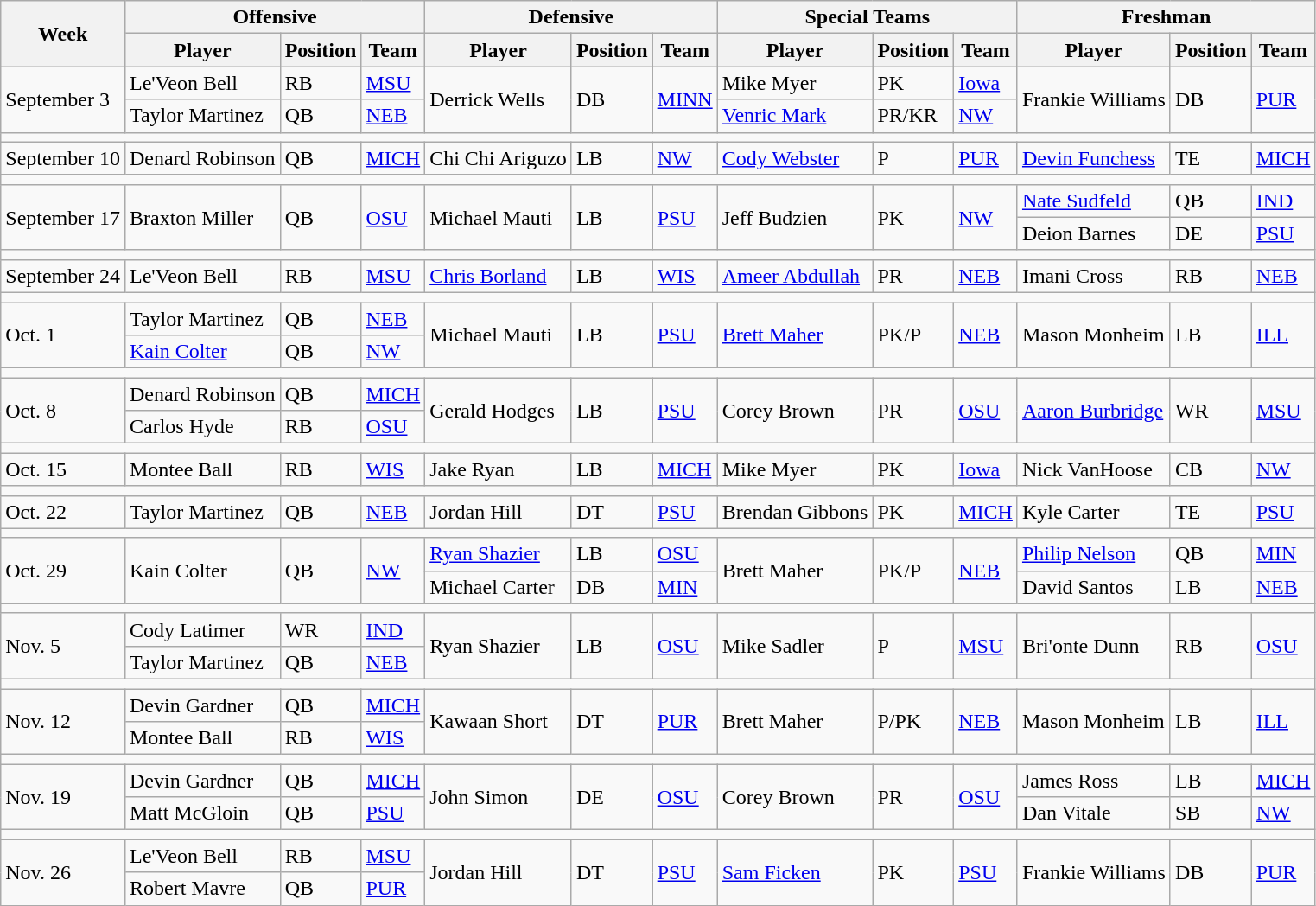<table class="wikitable" border="1">
<tr>
<th rowspan="2">Week</th>
<th colspan="3">Offensive</th>
<th colspan="3">Defensive</th>
<th colspan="3">Special Teams</th>
<th colspan="3">Freshman</th>
</tr>
<tr>
<th>Player</th>
<th>Position</th>
<th>Team</th>
<th>Player</th>
<th>Position</th>
<th>Team</th>
<th>Player</th>
<th>Position</th>
<th>Team</th>
<th>Player</th>
<th>Position</th>
<th>Team</th>
</tr>
<tr>
<td rowspan="2">September 3</td>
<td>Le'Veon Bell</td>
<td>RB</td>
<td><a href='#'>MSU</a></td>
<td rowspan="2">Derrick Wells</td>
<td rowspan="2">DB</td>
<td rowspan="2"><a href='#'>MINN</a></td>
<td>Mike Myer</td>
<td>PK</td>
<td><a href='#'>Iowa</a></td>
<td rowspan="2">Frankie Williams</td>
<td rowspan="2">DB</td>
<td rowspan="2"><a href='#'>PUR</a></td>
</tr>
<tr>
<td>Taylor Martinez</td>
<td>QB</td>
<td><a href='#'>NEB</a></td>
<td><a href='#'>Venric Mark</a></td>
<td>PR/KR</td>
<td><a href='#'>NW</a></td>
</tr>
<tr>
<td colspan="13"></td>
</tr>
<tr>
<td>September 10</td>
<td>Denard Robinson</td>
<td>QB</td>
<td><a href='#'>MICH</a></td>
<td>Chi Chi Ariguzo</td>
<td>LB</td>
<td><a href='#'>NW</a></td>
<td><a href='#'>Cody Webster</a></td>
<td>P</td>
<td><a href='#'>PUR</a></td>
<td><a href='#'>Devin Funchess</a></td>
<td>TE</td>
<td><a href='#'>MICH</a></td>
</tr>
<tr>
<td colspan="13"></td>
</tr>
<tr>
<td rowspan="2">September 17</td>
<td rowspan="2">Braxton Miller</td>
<td rowspan="2">QB</td>
<td rowspan="2"><a href='#'>OSU</a></td>
<td rowspan="2">Michael Mauti</td>
<td rowspan="2">LB</td>
<td rowspan="2"><a href='#'>PSU</a></td>
<td rowspan="2">Jeff Budzien</td>
<td rowspan="2">PK</td>
<td rowspan="2"><a href='#'>NW</a></td>
<td><a href='#'>Nate Sudfeld</a></td>
<td>QB</td>
<td><a href='#'>IND</a></td>
</tr>
<tr>
<td>Deion Barnes</td>
<td>DE</td>
<td><a href='#'>PSU</a></td>
</tr>
<tr>
<td colspan="13"></td>
</tr>
<tr>
<td>September 24</td>
<td>Le'Veon Bell</td>
<td>RB</td>
<td><a href='#'>MSU</a></td>
<td><a href='#'>Chris Borland</a></td>
<td>LB</td>
<td><a href='#'>WIS</a></td>
<td><a href='#'>Ameer Abdullah</a></td>
<td>PR</td>
<td><a href='#'>NEB</a></td>
<td>Imani Cross</td>
<td>RB</td>
<td><a href='#'>NEB</a></td>
</tr>
<tr>
<td colspan="13"></td>
</tr>
<tr>
<td rowspan="2">Oct. 1</td>
<td>Taylor Martinez</td>
<td>QB</td>
<td><a href='#'>NEB</a></td>
<td rowspan="2">Michael Mauti</td>
<td rowspan="2">LB</td>
<td rowspan="2"><a href='#'>PSU</a></td>
<td rowspan="2"><a href='#'>Brett Maher</a></td>
<td rowspan="2">PK/P</td>
<td rowspan="2"><a href='#'>NEB</a></td>
<td rowspan="2">Mason Monheim</td>
<td rowspan="2">LB</td>
<td rowspan="2"><a href='#'>ILL</a></td>
</tr>
<tr>
<td><a href='#'>Kain Colter</a></td>
<td>QB</td>
<td><a href='#'>NW</a></td>
</tr>
<tr>
<td colspan="13"></td>
</tr>
<tr>
<td rowspan="2">Oct. 8</td>
<td>Denard Robinson</td>
<td>QB</td>
<td><a href='#'>MICH</a></td>
<td rowspan="2">Gerald Hodges</td>
<td rowspan="2">LB</td>
<td rowspan="2"><a href='#'>PSU</a></td>
<td rowspan="2">Corey Brown</td>
<td rowspan="2">PR</td>
<td rowspan="2"><a href='#'>OSU</a></td>
<td rowspan="2"><a href='#'>Aaron Burbridge</a></td>
<td rowspan="2">WR</td>
<td rowspan="2"><a href='#'>MSU</a></td>
</tr>
<tr>
<td>Carlos Hyde</td>
<td>RB</td>
<td><a href='#'>OSU</a></td>
</tr>
<tr>
<td colspan="13"></td>
</tr>
<tr>
<td>Oct. 15</td>
<td>Montee Ball</td>
<td>RB</td>
<td><a href='#'>WIS</a></td>
<td>Jake Ryan</td>
<td>LB</td>
<td><a href='#'>MICH</a></td>
<td>Mike Myer</td>
<td>PK</td>
<td><a href='#'>Iowa</a></td>
<td>Nick VanHoose</td>
<td>CB</td>
<td><a href='#'>NW</a></td>
</tr>
<tr>
<td colspan="13"></td>
</tr>
<tr>
<td>Oct. 22</td>
<td>Taylor Martinez</td>
<td>QB</td>
<td><a href='#'>NEB</a></td>
<td>Jordan Hill</td>
<td>DT</td>
<td><a href='#'>PSU</a></td>
<td>Brendan Gibbons</td>
<td>PK</td>
<td><a href='#'>MICH</a></td>
<td>Kyle Carter</td>
<td>TE</td>
<td><a href='#'>PSU</a></td>
</tr>
<tr>
<td colspan="13"></td>
</tr>
<tr>
<td rowspan="2">Oct. 29</td>
<td rowspan="2">Kain Colter</td>
<td rowspan="2">QB</td>
<td rowspan="2"><a href='#'>NW</a></td>
<td><a href='#'>Ryan Shazier</a></td>
<td>LB</td>
<td><a href='#'>OSU</a></td>
<td rowspan="2">Brett Maher</td>
<td rowspan="2">PK/P</td>
<td rowspan="2"><a href='#'>NEB</a></td>
<td><a href='#'>Philip Nelson</a></td>
<td>QB</td>
<td><a href='#'>MIN</a></td>
</tr>
<tr>
<td>Michael Carter</td>
<td>DB</td>
<td><a href='#'>MIN</a></td>
<td>David Santos</td>
<td>LB</td>
<td><a href='#'>NEB</a></td>
</tr>
<tr>
<td colspan="13"></td>
</tr>
<tr>
<td rowspan="2">Nov. 5</td>
<td>Cody Latimer</td>
<td>WR</td>
<td><a href='#'>IND</a></td>
<td rowspan="2">Ryan Shazier</td>
<td rowspan="2">LB</td>
<td rowspan="2"><a href='#'>OSU</a></td>
<td rowspan="2">Mike Sadler</td>
<td rowspan="2">P</td>
<td rowspan="2"><a href='#'>MSU</a></td>
<td rowspan="2">Bri'onte Dunn</td>
<td rowspan="2">RB</td>
<td rowspan="2"><a href='#'>OSU</a></td>
</tr>
<tr>
<td>Taylor Martinez</td>
<td>QB</td>
<td><a href='#'>NEB</a></td>
</tr>
<tr>
<td colspan="13"></td>
</tr>
<tr>
<td rowspan="2">Nov. 12</td>
<td>Devin Gardner</td>
<td>QB</td>
<td><a href='#'>MICH</a></td>
<td rowspan="2">Kawaan Short</td>
<td rowspan="2">DT</td>
<td rowspan="2"><a href='#'>PUR</a></td>
<td rowspan="2">Brett Maher</td>
<td rowspan="2">P/PK</td>
<td rowspan="2"><a href='#'>NEB</a></td>
<td rowspan="2">Mason Monheim</td>
<td rowspan="2">LB</td>
<td rowspan="2"><a href='#'>ILL</a></td>
</tr>
<tr>
<td>Montee Ball</td>
<td>RB</td>
<td><a href='#'>WIS</a></td>
</tr>
<tr>
<td colspan="13"></td>
</tr>
<tr>
<td rowspan="2">Nov. 19</td>
<td>Devin Gardner</td>
<td>QB</td>
<td><a href='#'>MICH</a></td>
<td rowspan="2">John Simon</td>
<td rowspan="2">DE</td>
<td rowspan="2"><a href='#'>OSU</a></td>
<td rowspan="2">Corey Brown</td>
<td rowspan="2">PR</td>
<td rowspan="2"><a href='#'>OSU</a></td>
<td>James Ross</td>
<td>LB</td>
<td><a href='#'>MICH</a></td>
</tr>
<tr>
<td>Matt McGloin</td>
<td>QB</td>
<td><a href='#'>PSU</a></td>
<td>Dan Vitale</td>
<td>SB</td>
<td><a href='#'>NW</a></td>
</tr>
<tr>
<td colspan="13"></td>
</tr>
<tr>
<td rowspan="2">Nov. 26</td>
<td>Le'Veon Bell</td>
<td>RB</td>
<td><a href='#'>MSU</a></td>
<td rowspan="2">Jordan Hill</td>
<td rowspan="2">DT</td>
<td rowspan="2"><a href='#'>PSU</a></td>
<td rowspan="2"><a href='#'>Sam Ficken</a></td>
<td rowspan="2">PK</td>
<td rowspan="2"><a href='#'>PSU</a></td>
<td rowspan="2">Frankie Williams</td>
<td rowspan="2">DB</td>
<td rowspan="2"><a href='#'>PUR</a></td>
</tr>
<tr>
<td>Robert Mavre</td>
<td>QB</td>
<td><a href='#'>PUR</a></td>
</tr>
</table>
